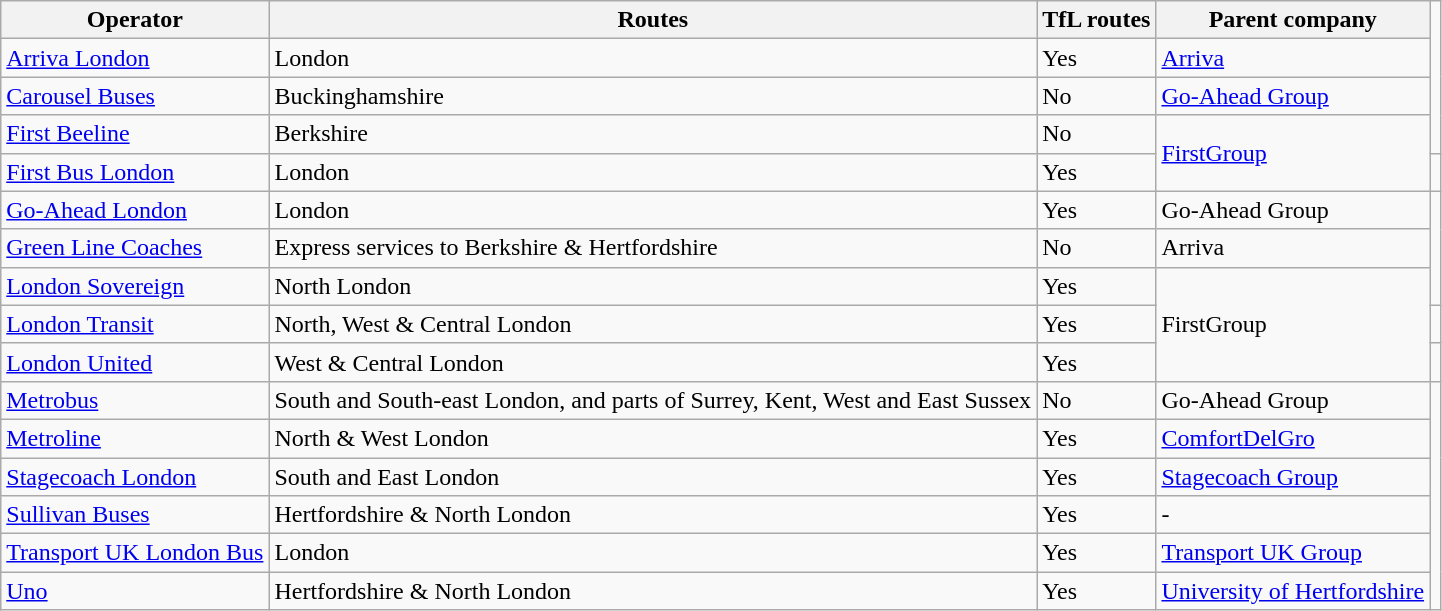<table class="wikitable sortable">
<tr>
<th>Operator</th>
<th>Routes</th>
<th>TfL routes</th>
<th>Parent company</th>
</tr>
<tr>
<td><a href='#'>Arriva London</a></td>
<td>London</td>
<td>Yes</td>
<td><a href='#'>Arriva</a></td>
</tr>
<tr>
<td><a href='#'>Carousel Buses</a></td>
<td>Buckinghamshire</td>
<td>No</td>
<td><a href='#'>Go-Ahead Group</a></td>
</tr>
<tr>
<td><a href='#'>First Beeline</a></td>
<td>Berkshire</td>
<td>No</td>
<td rowspan="2"><a href='#'>FirstGroup</a></td>
</tr>
<tr>
<td><a href='#'>First Bus London</a></td>
<td>London</td>
<td>Yes</td>
<td></td>
</tr>
<tr>
<td><a href='#'>Go-Ahead London</a></td>
<td>London</td>
<td>Yes</td>
<td>Go-Ahead Group</td>
</tr>
<tr>
<td><a href='#'>Green Line Coaches</a></td>
<td>Express services to Berkshire & Hertfordshire</td>
<td>No</td>
<td>Arriva</td>
</tr>
<tr>
<td><a href='#'>London Sovereign</a></td>
<td>North London</td>
<td>Yes</td>
<td rowspan="3">FirstGroup</td>
</tr>
<tr>
<td><a href='#'>London Transit</a></td>
<td>North, West & Central London</td>
<td>Yes</td>
<td></td>
</tr>
<tr>
<td><a href='#'>London United</a></td>
<td>West & Central London</td>
<td>Yes</td>
<td></td>
</tr>
<tr>
<td><a href='#'>Metrobus</a></td>
<td>South and South-east London, and parts of Surrey, Kent, West and East Sussex</td>
<td>No</td>
<td>Go-Ahead Group</td>
</tr>
<tr>
<td><a href='#'>Metroline</a></td>
<td>North & West London</td>
<td>Yes</td>
<td><a href='#'>ComfortDelGro</a></td>
</tr>
<tr>
<td><a href='#'>Stagecoach London</a></td>
<td>South and East London</td>
<td>Yes</td>
<td><a href='#'>Stagecoach Group</a></td>
</tr>
<tr>
<td><a href='#'>Sullivan Buses</a></td>
<td>Hertfordshire & North London</td>
<td>Yes</td>
<td>-</td>
</tr>
<tr>
<td><a href='#'>Transport UK London Bus</a></td>
<td>London</td>
<td>Yes</td>
<td><a href='#'>Transport UK Group</a></td>
</tr>
<tr>
<td><a href='#'>Uno</a></td>
<td>Hertfordshire & North London</td>
<td>Yes</td>
<td><a href='#'>University of Hertfordshire</a></td>
</tr>
</table>
